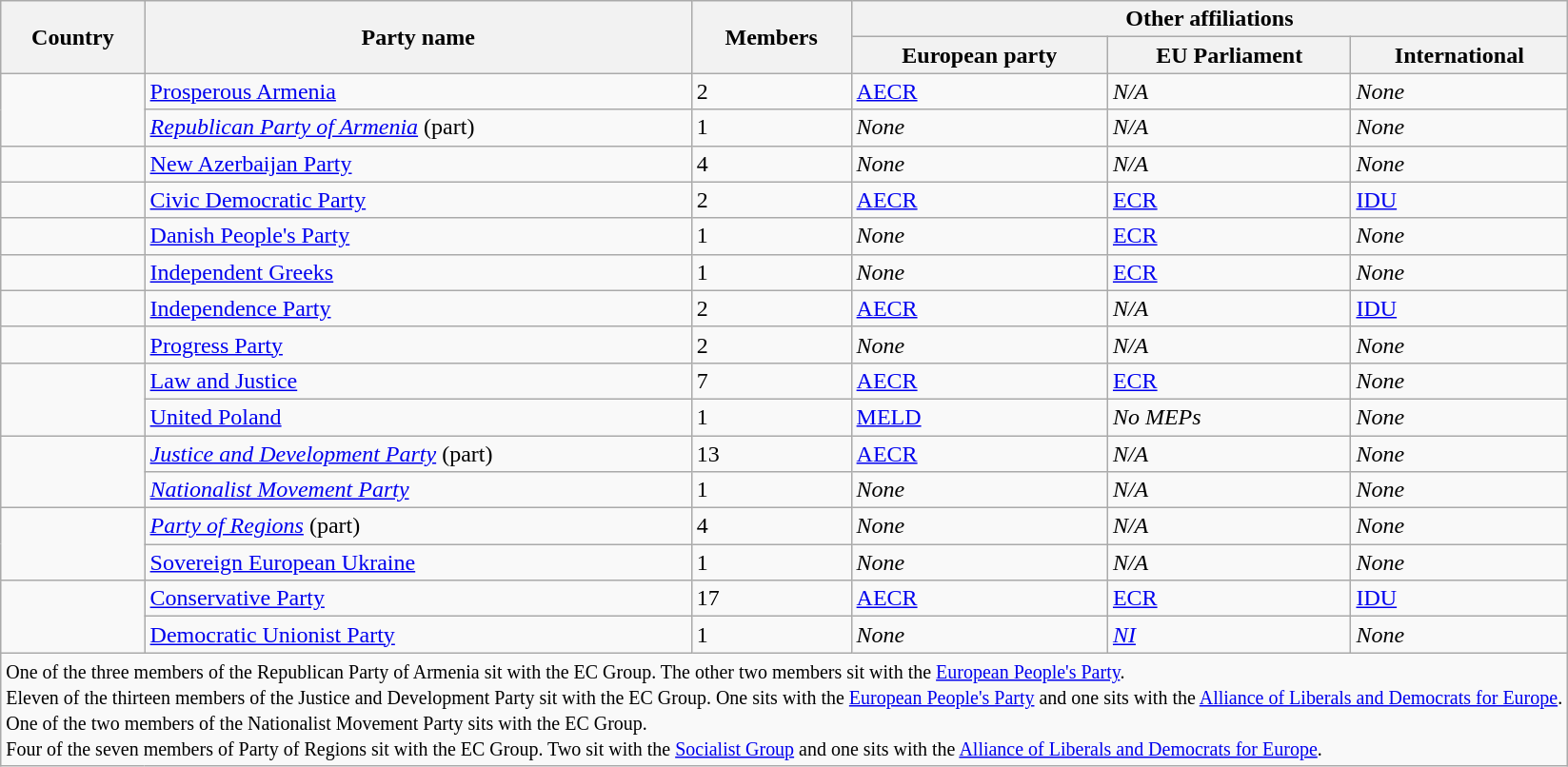<table class="wikitable sortable">
<tr>
<th rowspan=2>Country</th>
<th rowspan=2>Party name</th>
<th rowspan=2>Members</th>
<th colspan=3>Other affiliations</th>
</tr>
<tr>
<th>European party</th>
<th>EU Parliament</th>
<th>International</th>
</tr>
<tr>
<td rowspan="2"></td>
<td><a href='#'>Prosperous Armenia</a></td>
<td>2</td>
<td><a href='#'>AECR</a></td>
<td><em>N/A</em></td>
<td><em>None</em></td>
</tr>
<tr>
<td><em><a href='#'>Republican Party of Armenia</a></em> (part)</td>
<td>1</td>
<td><em>None</em></td>
<td><em>N/A</em></td>
<td><em>None</em></td>
</tr>
<tr>
<td></td>
<td><a href='#'>New Azerbaijan Party</a></td>
<td>4</td>
<td><em>None</em></td>
<td><em>N/A</em></td>
<td><em>None</em></td>
</tr>
<tr>
<td></td>
<td><a href='#'>Civic Democratic Party</a></td>
<td>2</td>
<td><a href='#'>AECR</a></td>
<td><a href='#'>ECR</a></td>
<td><a href='#'>IDU</a></td>
</tr>
<tr>
<td></td>
<td><a href='#'>Danish People's Party</a></td>
<td>1</td>
<td><em>None</em></td>
<td><a href='#'>ECR</a></td>
<td><em>None</em></td>
</tr>
<tr>
<td></td>
<td><a href='#'>Independent Greeks</a></td>
<td>1</td>
<td><em>None</em></td>
<td><a href='#'>ECR</a></td>
<td><em>None</em></td>
</tr>
<tr>
<td></td>
<td><a href='#'>Independence Party</a></td>
<td>2</td>
<td><a href='#'>AECR</a></td>
<td><em>N/A</em></td>
<td><a href='#'>IDU</a></td>
</tr>
<tr>
<td></td>
<td><a href='#'>Progress Party</a></td>
<td>2</td>
<td><em>None</em></td>
<td><em>N/A</em></td>
<td><em>None</em></td>
</tr>
<tr>
<td rowspan="2"></td>
<td><a href='#'>Law and Justice</a></td>
<td>7</td>
<td><a href='#'>AECR</a></td>
<td><a href='#'>ECR</a></td>
<td><em>None</em></td>
</tr>
<tr>
<td><a href='#'>United Poland</a></td>
<td>1</td>
<td><a href='#'>MELD</a></td>
<td><em>No MEPs</em></td>
<td><em>None</em></td>
</tr>
<tr>
<td rowspan="2"></td>
<td><em><a href='#'>Justice and Development Party</a></em> (part)</td>
<td>13</td>
<td><a href='#'>AECR</a></td>
<td><em>N/A</em></td>
<td><em>None</em></td>
</tr>
<tr>
<td><em><a href='#'>Nationalist Movement Party</a></em></td>
<td>1</td>
<td><em>None</em></td>
<td><em>N/A</em></td>
<td><em>None</em></td>
</tr>
<tr>
<td rowspan="2"></td>
<td><em><a href='#'>Party of Regions</a></em> (part)</td>
<td>4</td>
<td><em>None</em></td>
<td><em>N/A</em></td>
<td><em>None</em></td>
</tr>
<tr>
<td><a href='#'>Sovereign European Ukraine</a></td>
<td>1</td>
<td><em>None</em></td>
<td><em>N/A</em></td>
<td><em>None</em></td>
</tr>
<tr>
<td rowspan="2"></td>
<td><a href='#'>Conservative Party</a></td>
<td>17</td>
<td><a href='#'>AECR</a></td>
<td><a href='#'>ECR</a></td>
<td><a href='#'>IDU</a></td>
</tr>
<tr>
<td><a href='#'>Democratic Unionist Party</a></td>
<td>1</td>
<td><em>None</em></td>
<td><em><a href='#'>NI</a></em></td>
<td><em>None</em></td>
</tr>
<tr>
<td colspan=8><small> One of the three members of the Republican Party of Armenia sit with the EC Group.  The other two members sit with the <a href='#'>European People's Party</a>. <br>  Eleven of the thirteen members of the Justice and Development Party sit with the EC Group.  One sits with the <a href='#'>European People's Party</a> and one sits with the <a href='#'>Alliance of Liberals and Democrats for Europe</a>. <br>  One of the two members of the Nationalist Movement Party sits with the EC Group. <br>  Four of the seven members of Party of Regions sit with the EC Group.  Two sit with the <a href='#'>Socialist Group</a> and one sits with the <a href='#'>Alliance of Liberals and Democrats for Europe</a>.</small></td>
</tr>
</table>
